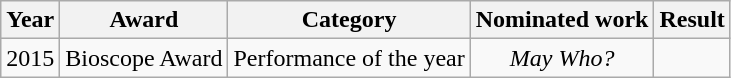<table class="wikitable">
<tr>
<th>Year</th>
<th>Award</th>
<th>Category</th>
<th>Nominated work</th>
<th>Result</th>
</tr>
<tr>
<td>2015</td>
<td>Bioscope Award </td>
<td>Performance of the year</td>
<td align="center"><em>May Who?</em></td>
<td></td>
</tr>
</table>
